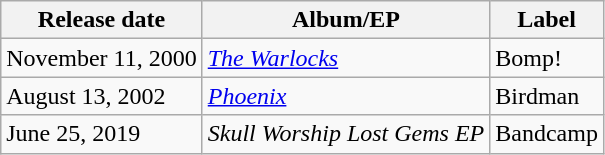<table class="wikitable">
<tr>
<th>Release date</th>
<th>Album/EP</th>
<th>Label</th>
</tr>
<tr>
<td>November 11, 2000</td>
<td><em><a href='#'>The Warlocks</a></em></td>
<td>Bomp!<br></td>
</tr>
<tr>
<td>August 13, 2002</td>
<td><em><a href='#'>Phoenix</a></em></td>
<td>Birdman</td>
</tr>
<tr>
<td>June 25, 2019</td>
<td><em>Skull Worship Lost Gems EP</em></td>
<td>Bandcamp</td>
</tr>
</table>
